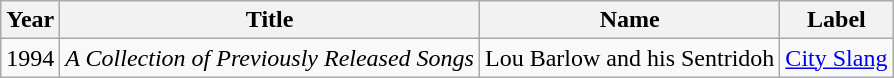<table class="wikitable">
<tr>
<th>Year</th>
<th>Title</th>
<th>Name</th>
<th>Label</th>
</tr>
<tr>
<td>1994</td>
<td><em>A Collection of Previously Released Songs</em></td>
<td>Lou Barlow and his Sentridoh</td>
<td><a href='#'>City Slang</a></td>
</tr>
</table>
